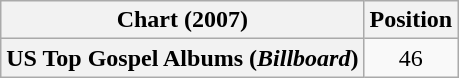<table class="wikitable plainrowheaders">
<tr>
<th>Chart (2007)</th>
<th>Position</th>
</tr>
<tr>
<th scope="row">US Top Gospel Albums (<em>Billboard</em>)</th>
<td style="text-align:center;">46</td>
</tr>
</table>
